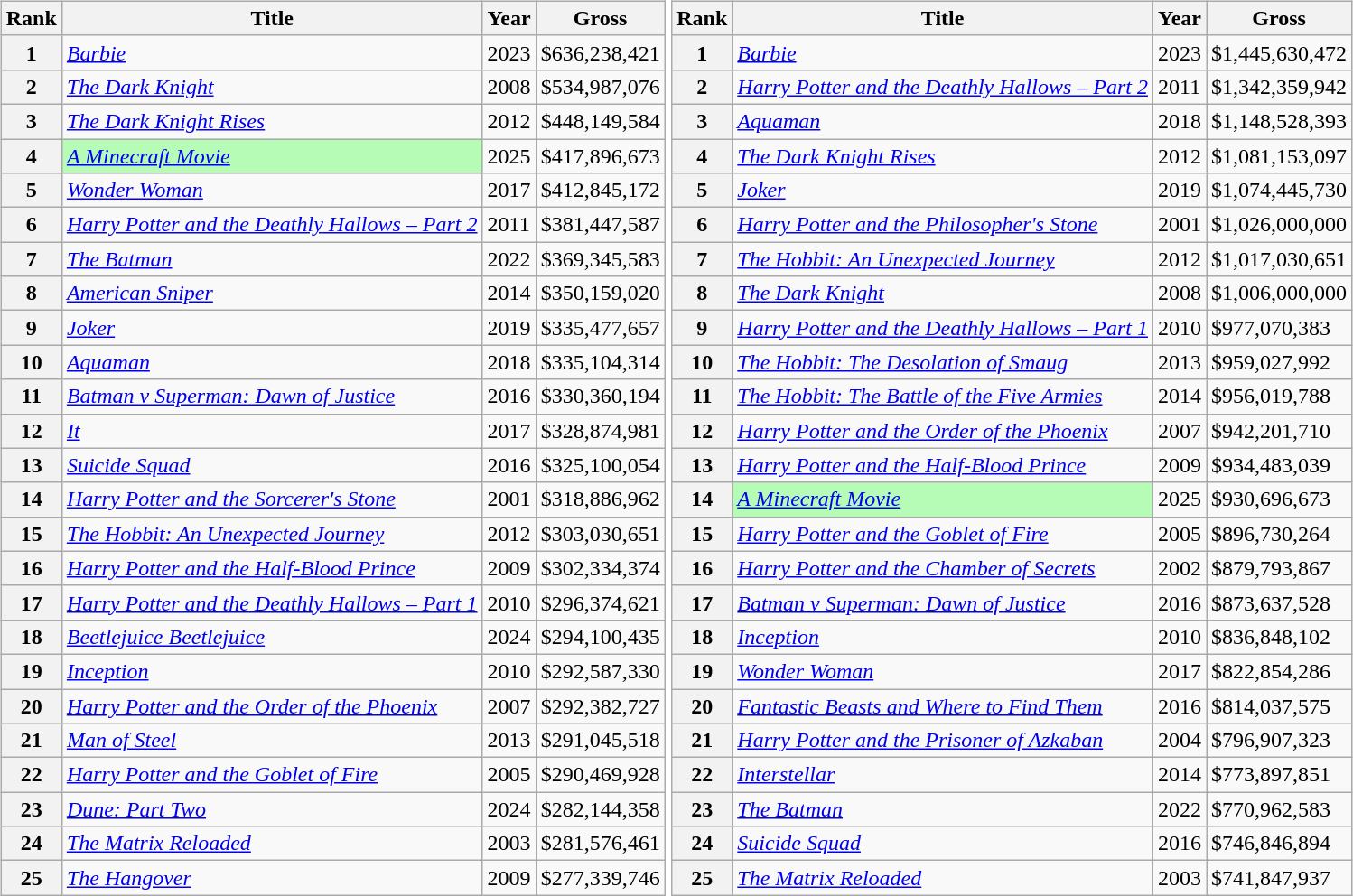<table>
<tr>
<td><br><table class="wikitable sortable" style="margin:auto; margin:auto;">
<tr>
<th>Rank</th>
<th>Title</th>
<th>Year</th>
<th>Gross</th>
</tr>
<tr>
<th>1</th>
<td><em><a href='#'>Barbie</a></em></td>
<td>2023</td>
<td>$636,238,421</td>
</tr>
<tr>
<th>2</th>
<td><em><a href='#'>The Dark Knight</a></em> </td>
<td>2008</td>
<td>$534,987,076</td>
</tr>
<tr>
<th>3</th>
<td><em><a href='#'>The Dark Knight Rises</a></em></td>
<td>2012</td>
<td>$448,149,584</td>
</tr>
<tr>
<th>4</th>
<td style="background:#B6FCB6;"><em><a href='#'>A Minecraft Movie</a></em></td>
<td>2025</td>
<td>$417,896,673</td>
</tr>
<tr>
<th>5</th>
<td><em><a href='#'>Wonder Woman</a></em></td>
<td>2017</td>
<td>$412,845,172</td>
</tr>
<tr>
<th>6</th>
<td><em><a href='#'>Harry Potter and the Deathly Hallows – Part 2</a></em></td>
<td>2011</td>
<td>$381,447,587</td>
</tr>
<tr>
<th>7</th>
<td><em><a href='#'>The Batman</a></em></td>
<td>2022</td>
<td>$369,345,583</td>
</tr>
<tr>
<th>8</th>
<td><em><a href='#'>American Sniper</a></em></td>
<td>2014</td>
<td>$350,159,020</td>
</tr>
<tr>
<th>9</th>
<td><em><a href='#'>Joker</a></em></td>
<td>2019</td>
<td>$335,477,657</td>
</tr>
<tr>
<th>10</th>
<td><em><a href='#'>Aquaman</a></em></td>
<td>2018</td>
<td>$335,104,314</td>
</tr>
<tr>
<th>11</th>
<td><em><a href='#'>Batman v Superman: Dawn of Justice</a></em></td>
<td>2016</td>
<td>$330,360,194</td>
</tr>
<tr>
<th>12</th>
<td><em><a href='#'>It</a></em></td>
<td>2017</td>
<td>$328,874,981</td>
</tr>
<tr>
<th>13</th>
<td><em><a href='#'>Suicide Squad</a></em></td>
<td>2016</td>
<td>$325,100,054</td>
</tr>
<tr>
<th>14</th>
<td><em><a href='#'>Harry Potter and the Sorcerer's Stone</a></em> </td>
<td>2001</td>
<td>$318,886,962</td>
</tr>
<tr>
<th>15</th>
<td><em><a href='#'>The Hobbit: An Unexpected Journey</a></em> </td>
<td>2012</td>
<td>$303,030,651</td>
</tr>
<tr>
<th>16</th>
<td><em><a href='#'>Harry Potter and the Half-Blood Prince</a></em></td>
<td>2009</td>
<td>$302,334,374</td>
</tr>
<tr>
<th>17</th>
<td><em><a href='#'>Harry Potter and the Deathly Hallows – Part 1</a></em></td>
<td>2010</td>
<td>$296,374,621</td>
</tr>
<tr>
<th>18</th>
<td><em><a href='#'>Beetlejuice Beetlejuice</a></em></td>
<td>2024</td>
<td>$294,100,435</td>
</tr>
<tr>
<th>19</th>
<td><em><a href='#'>Inception</a></em></td>
<td>2010</td>
<td>$292,587,330</td>
</tr>
<tr>
<th>20</th>
<td><em><a href='#'>Harry Potter and the Order of the Phoenix</a></em></td>
<td>2007</td>
<td>$292,382,727</td>
</tr>
<tr>
<th>21</th>
<td><em><a href='#'>Man of Steel</a></em></td>
<td>2013</td>
<td>$291,045,518</td>
</tr>
<tr>
<th>22</th>
<td><em><a href='#'>Harry Potter and the Goblet of Fire</a></em></td>
<td>2005</td>
<td>$290,469,928</td>
</tr>
<tr>
<th>23</th>
<td><em><a href='#'>Dune: Part Two</a></em></td>
<td>2024</td>
<td>$282,144,358</td>
</tr>
<tr>
<th>24</th>
<td><em><a href='#'>The Matrix Reloaded</a></em></td>
<td>2003</td>
<td>$281,576,461</td>
</tr>
<tr>
<th>25</th>
<td><em><a href='#'>The Hangover</a></em></td>
<td>2009</td>
<td>$277,339,746</td>
</tr>
</table>
</td>
<td><br><table class="wikitable sortable" style="margin:auto; margin:auto;">
<tr>
<th>Rank</th>
<th>Title</th>
<th>Year</th>
<th>Gross</th>
</tr>
<tr>
<th>1</th>
<td><em><a href='#'>Barbie</a></em></td>
<td>2023</td>
<td>$1,445,630,472</td>
</tr>
<tr>
<th>2</th>
<td><em><a href='#'>Harry Potter and the Deathly Hallows – Part 2</a></em></td>
<td>2011</td>
<td>$1,342,359,942</td>
</tr>
<tr>
<th>3</th>
<td><em><a href='#'>Aquaman</a></em></td>
<td>2018</td>
<td>$1,148,528,393</td>
</tr>
<tr>
<th>4</th>
<td><em><a href='#'>The Dark Knight Rises</a></em></td>
<td>2012</td>
<td>$1,081,153,097</td>
</tr>
<tr>
<th>5</th>
<td><em><a href='#'>Joker</a></em></td>
<td>2019</td>
<td>$1,074,445,730</td>
</tr>
<tr>
<th>6</th>
<td><em><a href='#'>Harry Potter and the Philosopher's Stone</a></em> </td>
<td>2001</td>
<td>$1,026,000,000</td>
</tr>
<tr>
<th>7</th>
<td><em><a href='#'>The Hobbit: An Unexpected Journey</a></em> </td>
<td>2012</td>
<td>$1,017,030,651</td>
</tr>
<tr>
<th>8</th>
<td><em><a href='#'>The Dark Knight</a></em> </td>
<td>2008</td>
<td>$1,006,000,000</td>
</tr>
<tr>
<th>9</th>
<td><em><a href='#'>Harry Potter and the Deathly Hallows – Part 1</a></em></td>
<td>2010</td>
<td>$977,070,383</td>
</tr>
<tr>
<th>10</th>
<td><em><a href='#'>The Hobbit: The Desolation of Smaug</a></em> </td>
<td>2013</td>
<td>$959,027,992</td>
</tr>
<tr>
<th>11</th>
<td><em><a href='#'>The Hobbit: The Battle of the Five Armies</a></em> </td>
<td>2014</td>
<td>$956,019,788</td>
</tr>
<tr>
<th>12</th>
<td><em><a href='#'>Harry Potter and the Order of the Phoenix</a></em></td>
<td>2007</td>
<td>$942,201,710</td>
</tr>
<tr>
<th>13</th>
<td><em><a href='#'>Harry Potter and the Half-Blood Prince</a></em></td>
<td>2009</td>
<td>$934,483,039</td>
</tr>
<tr>
<th>14</th>
<td style="background:#B6FCB6;"><em><a href='#'>A Minecraft Movie</a></em></td>
<td>2025</td>
<td>$930,696,673</td>
</tr>
<tr>
<th>15</th>
<td><em><a href='#'>Harry Potter and the Goblet of Fire</a></em></td>
<td>2005</td>
<td>$896,730,264</td>
</tr>
<tr>
<th>16</th>
<td><em><a href='#'>Harry Potter and the Chamber of Secrets</a></em></td>
<td>2002</td>
<td>$879,793,867</td>
</tr>
<tr>
<th>17</th>
<td><em><a href='#'>Batman v Superman: Dawn of Justice</a></em></td>
<td>2016</td>
<td>$873,637,528</td>
</tr>
<tr>
<th>18</th>
<td><em><a href='#'>Inception</a></em></td>
<td>2010</td>
<td>$836,848,102</td>
</tr>
<tr>
<th>19</th>
<td><em><a href='#'>Wonder Woman</a></em></td>
<td>2017</td>
<td>$822,854,286</td>
</tr>
<tr>
<th>20</th>
<td><em><a href='#'>Fantastic Beasts and Where to Find Them</a></em></td>
<td>2016</td>
<td>$814,037,575</td>
</tr>
<tr>
<th>21</th>
<td><em><a href='#'>Harry Potter and the Prisoner of Azkaban</a></em></td>
<td>2004</td>
<td>$796,907,323</td>
</tr>
<tr>
<th>22</th>
<td><em><a href='#'>Interstellar</a></em> </td>
<td>2014</td>
<td>$773,897,851</td>
</tr>
<tr>
<th>23</th>
<td><em><a href='#'>The Batman</a></em></td>
<td>2022</td>
<td>$770,962,583</td>
</tr>
<tr>
<th>24</th>
<td><em><a href='#'>Suicide Squad</a></em></td>
<td>2016</td>
<td>$746,846,894</td>
</tr>
<tr>
<th>25</th>
<td><em><a href='#'>The Matrix Reloaded</a></em></td>
<td>2003</td>
<td>$741,847,937</td>
</tr>
</table>
</td>
</tr>
</table>
